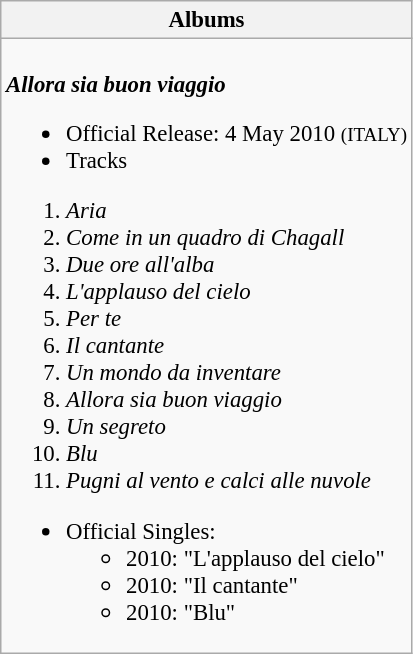<table class="wikitable" style="font-size: 95%;">
<tr>
<th>Albums</th>
</tr>
<tr>
<td align="left"><br><strong><em>Allora sia buon viaggio</em></strong><ul><li>Official Release: 4 May 2010 <small>(ITALY)</small></li><li>Tracks</li></ul><ol><li><em>Aria</em></li><li><em>Come in un quadro di Chagall</em></li><li><em>Due ore all'alba</em></li><li><em>L'applauso del cielo</em></li><li><em>Per te</em></li><li><em>Il cantante</em></li><li><em>Un mondo da inventare</em></li><li><em>Allora sia buon viaggio</em></li><li><em>Un segreto</em></li><li><em>Blu</em></li><li><em>Pugni al vento e calci alle nuvole</em></li></ol><ul><li>Official Singles:<ul><li>2010: "L'applauso del cielo"</li><li>2010: "Il cantante"</li><li>2010: "Blu"</li></ul></li></ul></td>
</tr>
</table>
